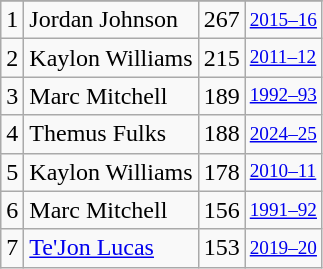<table class="wikitable">
<tr>
</tr>
<tr>
<td>1</td>
<td>Jordan Johnson</td>
<td>267</td>
<td style="font-size:80%;"><a href='#'>2015–16</a></td>
</tr>
<tr>
<td>2</td>
<td>Kaylon Williams</td>
<td>215</td>
<td style="font-size:80%;"><a href='#'>2011–12</a></td>
</tr>
<tr>
<td>3</td>
<td>Marc Mitchell</td>
<td>189</td>
<td style="font-size:80%;"><a href='#'>1992–93</a></td>
</tr>
<tr>
<td>4</td>
<td>Themus Fulks</td>
<td>188</td>
<td style="font-size:80%;"><a href='#'>2024–25</a></td>
</tr>
<tr>
<td>5</td>
<td>Kaylon Williams</td>
<td>178</td>
<td style="font-size:80%;"><a href='#'>2010–11</a></td>
</tr>
<tr>
<td>6</td>
<td>Marc Mitchell</td>
<td>156</td>
<td style="font-size:80%;"><a href='#'>1991–92</a></td>
</tr>
<tr>
<td>7</td>
<td><a href='#'>Te'Jon Lucas</a></td>
<td>153</td>
<td style="font-size:80%;"><a href='#'>2019–20</a></td>
</tr>
</table>
